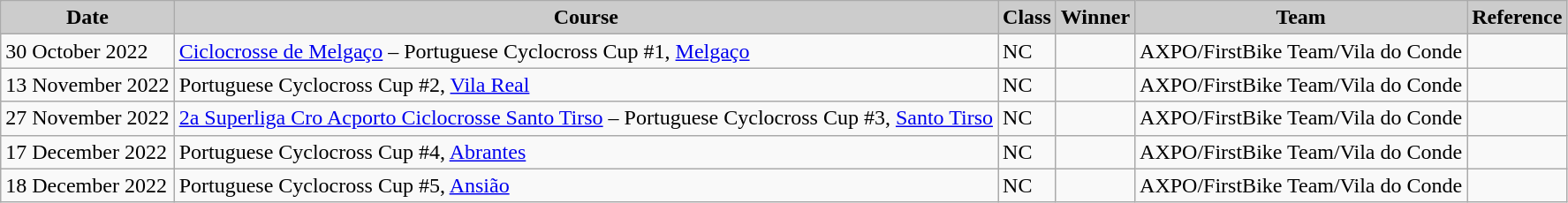<table class="wikitable sortable alternance ">
<tr>
<th scope="col" style="background-color:#CCCCCC;">Date</th>
<th scope="col" style="background-color:#CCCCCC;">Course</th>
<th scope="col" style="background-color:#CCCCCC;">Class</th>
<th scope="col" style="background-color:#CCCCCC;">Winner</th>
<th scope="col" style="background-color:#CCCCCC;">Team</th>
<th scope="col" style="background-color:#CCCCCC;">Reference</th>
</tr>
<tr>
<td>30 October 2022</td>
<td> <a href='#'>Ciclocrosse de Melgaço</a> – Portuguese Cyclocross Cup #1, <a href='#'>Melgaço</a></td>
<td>NC</td>
<td></td>
<td>AXPO/FirstBike Team/Vila do Conde</td>
<td></td>
</tr>
<tr>
<td>13 November 2022</td>
<td> Portuguese Cyclocross Cup #2, <a href='#'>Vila Real</a></td>
<td>NC</td>
<td></td>
<td>AXPO/FirstBike Team/Vila do Conde</td>
<td></td>
</tr>
<tr>
<td>27 November 2022</td>
<td> <a href='#'>2a Superliga Cro Acporto Ciclocrosse Santo Tirso</a> – Portuguese Cyclocross Cup #3, <a href='#'>Santo Tirso</a></td>
<td>NC</td>
<td></td>
<td>AXPO/FirstBike Team/Vila do Conde</td>
<td></td>
</tr>
<tr>
<td>17 December 2022</td>
<td> Portuguese Cyclocross Cup #4, <a href='#'>Abrantes</a></td>
<td>NC</td>
<td></td>
<td>AXPO/FirstBike Team/Vila do Conde</td>
<td></td>
</tr>
<tr>
<td>18 December 2022</td>
<td> Portuguese Cyclocross Cup #5, <a href='#'>Ansião</a></td>
<td>NC</td>
<td></td>
<td>AXPO/FirstBike Team/Vila do Conde</td>
<td></td>
</tr>
</table>
